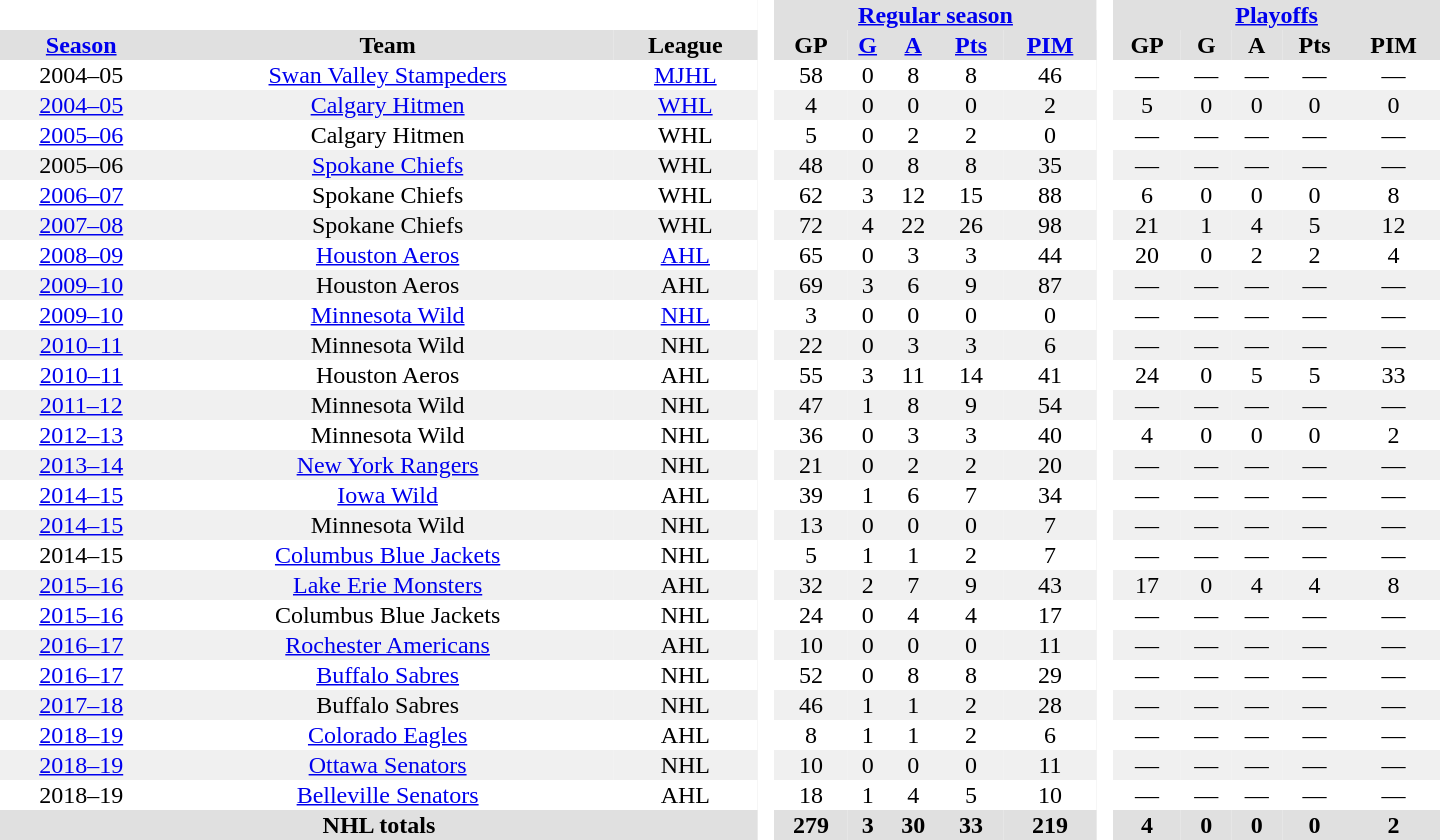<table border="0" cellpadding="1" cellspacing="0" ID="Table3" style="text-align:center; width:60em">
<tr bgcolor="#e0e0e0">
<th colspan="3" bgcolor="#ffffff"> </th>
<th rowspan="99" bgcolor="#ffffff"> </th>
<th colspan="5"><a href='#'>Regular season</a></th>
<th rowspan="99" bgcolor="#ffffff"> </th>
<th colspan="5"><a href='#'>Playoffs</a></th>
</tr>
<tr bgcolor="#e0e0e0">
<th><a href='#'>Season</a></th>
<th>Team</th>
<th>League</th>
<th>GP</th>
<th><a href='#'>G</a></th>
<th><a href='#'>A</a></th>
<th><a href='#'>Pts</a></th>
<th><a href='#'>PIM</a></th>
<th>GP</th>
<th>G</th>
<th>A</th>
<th>Pts</th>
<th>PIM</th>
</tr>
<tr>
<td>2004–05</td>
<td><a href='#'>Swan Valley Stampeders</a></td>
<td><a href='#'>MJHL</a></td>
<td>58</td>
<td>0</td>
<td>8</td>
<td>8</td>
<td>46</td>
<td>—</td>
<td>—</td>
<td>—</td>
<td>—</td>
<td>—</td>
</tr>
<tr bgcolor="#f0f0f0">
<td><a href='#'>2004–05</a></td>
<td><a href='#'>Calgary Hitmen</a></td>
<td><a href='#'>WHL</a></td>
<td>4</td>
<td>0</td>
<td>0</td>
<td>0</td>
<td>2</td>
<td>5</td>
<td>0</td>
<td>0</td>
<td>0</td>
<td>0</td>
</tr>
<tr>
<td><a href='#'>2005–06</a></td>
<td>Calgary Hitmen</td>
<td>WHL</td>
<td>5</td>
<td>0</td>
<td>2</td>
<td>2</td>
<td>0</td>
<td>—</td>
<td>—</td>
<td>—</td>
<td>—</td>
<td>—</td>
</tr>
<tr bgcolor="#f0f0f0">
<td>2005–06</td>
<td><a href='#'>Spokane Chiefs</a></td>
<td>WHL</td>
<td>48</td>
<td>0</td>
<td>8</td>
<td>8</td>
<td>35</td>
<td>—</td>
<td>—</td>
<td>—</td>
<td>—</td>
<td>—</td>
</tr>
<tr>
<td><a href='#'>2006–07</a></td>
<td>Spokane Chiefs</td>
<td>WHL</td>
<td>62</td>
<td>3</td>
<td>12</td>
<td>15</td>
<td>88</td>
<td>6</td>
<td>0</td>
<td>0</td>
<td>0</td>
<td>8</td>
</tr>
<tr bgcolor="#f0f0f0">
<td><a href='#'>2007–08</a></td>
<td>Spokane Chiefs</td>
<td>WHL</td>
<td>72</td>
<td>4</td>
<td>22</td>
<td>26</td>
<td>98</td>
<td>21</td>
<td>1</td>
<td>4</td>
<td>5</td>
<td>12</td>
</tr>
<tr>
<td><a href='#'>2008–09</a></td>
<td><a href='#'>Houston Aeros</a></td>
<td><a href='#'>AHL</a></td>
<td>65</td>
<td>0</td>
<td>3</td>
<td>3</td>
<td>44</td>
<td>20</td>
<td>0</td>
<td>2</td>
<td>2</td>
<td>4</td>
</tr>
<tr bgcolor="#f0f0f0">
<td><a href='#'>2009–10</a></td>
<td>Houston Aeros</td>
<td>AHL</td>
<td>69</td>
<td>3</td>
<td>6</td>
<td>9</td>
<td>87</td>
<td>—</td>
<td>—</td>
<td>—</td>
<td>—</td>
<td>—</td>
</tr>
<tr>
<td><a href='#'>2009–10</a></td>
<td><a href='#'>Minnesota Wild</a></td>
<td><a href='#'>NHL</a></td>
<td>3</td>
<td>0</td>
<td>0</td>
<td>0</td>
<td>0</td>
<td>—</td>
<td>—</td>
<td>—</td>
<td>—</td>
<td>—</td>
</tr>
<tr bgcolor="#f0f0f0">
<td><a href='#'>2010–11</a></td>
<td>Minnesota Wild</td>
<td>NHL</td>
<td>22</td>
<td>0</td>
<td>3</td>
<td>3</td>
<td>6</td>
<td>—</td>
<td>—</td>
<td>—</td>
<td>—</td>
<td>—</td>
</tr>
<tr>
<td><a href='#'>2010–11</a></td>
<td>Houston Aeros</td>
<td>AHL</td>
<td>55</td>
<td>3</td>
<td>11</td>
<td>14</td>
<td>41</td>
<td>24</td>
<td>0</td>
<td>5</td>
<td>5</td>
<td>33</td>
</tr>
<tr bgcolor="#f0f0f0">
<td><a href='#'>2011–12</a></td>
<td>Minnesota Wild</td>
<td>NHL</td>
<td>47</td>
<td>1</td>
<td>8</td>
<td>9</td>
<td>54</td>
<td>—</td>
<td>—</td>
<td>—</td>
<td>—</td>
<td>—</td>
</tr>
<tr>
<td><a href='#'>2012–13</a></td>
<td>Minnesota Wild</td>
<td>NHL</td>
<td>36</td>
<td>0</td>
<td>3</td>
<td>3</td>
<td>40</td>
<td>4</td>
<td>0</td>
<td>0</td>
<td>0</td>
<td>2</td>
</tr>
<tr bgcolor="#f0f0f0">
<td><a href='#'>2013–14</a></td>
<td><a href='#'>New York Rangers</a></td>
<td>NHL</td>
<td>21</td>
<td>0</td>
<td>2</td>
<td>2</td>
<td>20</td>
<td>—</td>
<td>—</td>
<td>—</td>
<td>—</td>
<td>—</td>
</tr>
<tr>
<td><a href='#'>2014–15</a></td>
<td><a href='#'>Iowa Wild</a></td>
<td>AHL</td>
<td>39</td>
<td>1</td>
<td>6</td>
<td>7</td>
<td>34</td>
<td>—</td>
<td>—</td>
<td>—</td>
<td>—</td>
<td>—</td>
</tr>
<tr bgcolor="#f0f0f0">
<td><a href='#'>2014–15</a></td>
<td>Minnesota Wild</td>
<td>NHL</td>
<td>13</td>
<td>0</td>
<td>0</td>
<td>0</td>
<td>7</td>
<td>—</td>
<td>—</td>
<td>—</td>
<td>—</td>
<td>—</td>
</tr>
<tr>
<td>2014–15</td>
<td><a href='#'>Columbus Blue Jackets</a></td>
<td>NHL</td>
<td>5</td>
<td>1</td>
<td>1</td>
<td>2</td>
<td>7</td>
<td>—</td>
<td>—</td>
<td>—</td>
<td>—</td>
<td>—</td>
</tr>
<tr bgcolor="#f0f0f0">
<td><a href='#'>2015–16</a></td>
<td><a href='#'>Lake Erie Monsters</a></td>
<td>AHL</td>
<td>32</td>
<td>2</td>
<td>7</td>
<td>9</td>
<td>43</td>
<td>17</td>
<td>0</td>
<td>4</td>
<td>4</td>
<td>8</td>
</tr>
<tr>
<td><a href='#'>2015–16</a></td>
<td>Columbus Blue Jackets</td>
<td>NHL</td>
<td>24</td>
<td>0</td>
<td>4</td>
<td>4</td>
<td>17</td>
<td>—</td>
<td>—</td>
<td>—</td>
<td>—</td>
<td>—</td>
</tr>
<tr bgcolor="#f0f0f0">
<td><a href='#'>2016–17</a></td>
<td><a href='#'>Rochester Americans</a></td>
<td>AHL</td>
<td>10</td>
<td>0</td>
<td>0</td>
<td>0</td>
<td>11</td>
<td>—</td>
<td>—</td>
<td>—</td>
<td>—</td>
<td>—</td>
</tr>
<tr>
<td><a href='#'>2016–17</a></td>
<td><a href='#'>Buffalo Sabres</a></td>
<td>NHL</td>
<td>52</td>
<td>0</td>
<td>8</td>
<td>8</td>
<td>29</td>
<td>—</td>
<td>—</td>
<td>—</td>
<td>—</td>
<td>—</td>
</tr>
<tr bgcolor="#f0f0f0">
<td><a href='#'>2017–18</a></td>
<td>Buffalo Sabres</td>
<td>NHL</td>
<td>46</td>
<td>1</td>
<td>1</td>
<td>2</td>
<td>28</td>
<td>—</td>
<td>—</td>
<td>—</td>
<td>—</td>
<td>—</td>
</tr>
<tr>
<td><a href='#'>2018–19</a></td>
<td><a href='#'>Colorado Eagles</a></td>
<td>AHL</td>
<td>8</td>
<td>1</td>
<td>1</td>
<td>2</td>
<td>6</td>
<td>—</td>
<td>—</td>
<td>—</td>
<td>—</td>
<td>—</td>
</tr>
<tr bgcolor="#f0f0f0">
<td><a href='#'>2018–19</a></td>
<td><a href='#'>Ottawa Senators</a></td>
<td>NHL</td>
<td>10</td>
<td>0</td>
<td>0</td>
<td>0</td>
<td>11</td>
<td>—</td>
<td>—</td>
<td>—</td>
<td>—</td>
<td>—</td>
</tr>
<tr>
<td>2018–19</td>
<td><a href='#'>Belleville Senators</a></td>
<td>AHL</td>
<td>18</td>
<td>1</td>
<td>4</td>
<td>5</td>
<td>10</td>
<td>—</td>
<td>—</td>
<td>—</td>
<td>—</td>
<td>—</td>
</tr>
<tr bgcolor="#e0e0e0">
<th colspan="3">NHL totals</th>
<th>279</th>
<th>3</th>
<th>30</th>
<th>33</th>
<th>219</th>
<th>4</th>
<th>0</th>
<th>0</th>
<th>0</th>
<th>2</th>
</tr>
</table>
